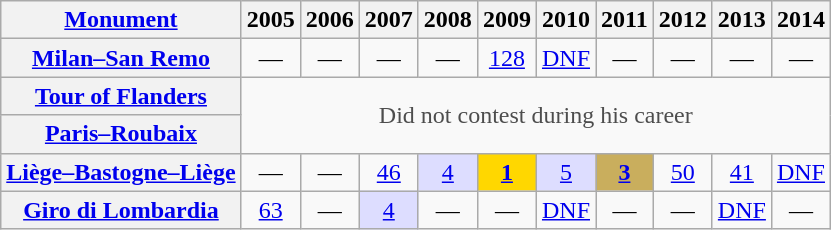<table class="wikitable plainrowheaders">
<tr>
<th><a href='#'>Monument</a></th>
<th scope="col">2005</th>
<th scope="col">2006</th>
<th scope="col">2007</th>
<th scope="col">2008</th>
<th scope="col">2009</th>
<th scope="col">2010</th>
<th scope="col">2011</th>
<th scope="col">2012</th>
<th scope="col">2013</th>
<th scope="col">2014</th>
</tr>
<tr style="text-align:center;">
<th scope="row"><a href='#'>Milan–San Remo</a></th>
<td>—</td>
<td>—</td>
<td>—</td>
<td>—</td>
<td><a href='#'>128</a></td>
<td><a href='#'>DNF</a></td>
<td>—</td>
<td>—</td>
<td>—</td>
<td>—</td>
</tr>
<tr style="text-align:center;">
<th scope="row"><a href='#'>Tour of Flanders</a></th>
<td style="color:#4d4d4d;" colspan=10 rowspan=2>Did not contest during his career</td>
</tr>
<tr style="text-align:center;">
<th scope="row"><a href='#'>Paris–Roubaix</a></th>
</tr>
<tr style="text-align:center;">
<th scope="row"><a href='#'>Liège–Bastogne–Liège</a></th>
<td>—</td>
<td>—</td>
<td><a href='#'>46</a></td>
<td style="background:#ddf;"><a href='#'>4</a></td>
<td style="background:gold;"><a href='#'><strong>1</strong></a></td>
<td style="background:#ddf;"><a href='#'>5</a></td>
<td style="background:#C9AE5D;"><a href='#'><strong>3</strong></a></td>
<td><a href='#'>50</a></td>
<td><a href='#'>41</a></td>
<td><a href='#'>DNF</a></td>
</tr>
<tr style="text-align:center;">
<th scope="row"><a href='#'>Giro di Lombardia</a></th>
<td><a href='#'>63</a></td>
<td>—</td>
<td style="background:#ddf;"><a href='#'>4</a></td>
<td>—</td>
<td>—</td>
<td><a href='#'>DNF</a></td>
<td>—</td>
<td>—</td>
<td><a href='#'>DNF</a></td>
<td>—</td>
</tr>
</table>
